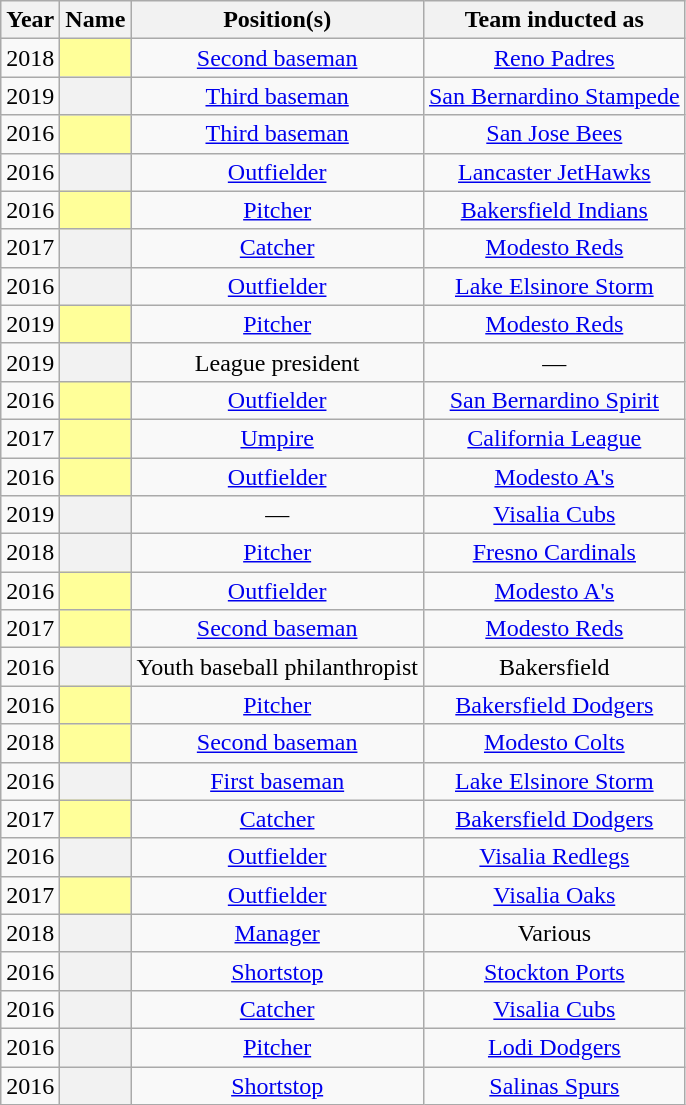<table class="wikitable sortable plainrowheaders" style="text-align:center">
<tr>
<th scope="col">Year</th>
<th scope="col">Name</th>
<th scope="col">Position(s)</th>
<th scope="col">Team inducted as</th>
</tr>
<tr>
<td>2018</td>
<th scope="row" style="text-align:center; background:#FFFF99"><sup></sup></th>
<td><a href='#'>Second baseman</a></td>
<td><a href='#'>Reno Padres</a></td>
</tr>
<tr>
<td>2019</td>
<th scope="row" style="text-align:center"></th>
<td><a href='#'>Third baseman</a></td>
<td><a href='#'>San Bernardino Stampede</a></td>
</tr>
<tr>
<td>2016</td>
<th scope="row" style="text-align:center; background:#FFFF99"><sup></sup></th>
<td><a href='#'>Third baseman</a></td>
<td><a href='#'>San Jose Bees</a></td>
</tr>
<tr>
<td>2016</td>
<th scope="row" style="text-align:center"></th>
<td><a href='#'>Outfielder</a></td>
<td><a href='#'>Lancaster JetHawks</a></td>
</tr>
<tr>
<td>2016</td>
<th scope="row" style="text-align:center; background:#FFFF99"><sup></sup></th>
<td><a href='#'>Pitcher</a></td>
<td><a href='#'>Bakersfield Indians</a></td>
</tr>
<tr>
<td>2017</td>
<th scope="row" style="text-align:center"></th>
<td><a href='#'>Catcher</a></td>
<td><a href='#'>Modesto Reds</a></td>
</tr>
<tr>
<td>2016</td>
<th scope="row" style="text-align:center"></th>
<td><a href='#'>Outfielder</a></td>
<td><a href='#'>Lake Elsinore Storm</a></td>
</tr>
<tr>
<td>2019</td>
<th scope="row" style="text-align:center; background:#FFFF99"><sup></sup></th>
<td><a href='#'>Pitcher</a></td>
<td><a href='#'>Modesto Reds</a></td>
</tr>
<tr>
<td>2019</td>
<th scope="row" style="text-align:center"></th>
<td>League president</td>
<td>—</td>
</tr>
<tr>
<td>2016</td>
<th scope="row" style="text-align:center; background:#FFFF99"><sup></sup></th>
<td><a href='#'>Outfielder</a></td>
<td><a href='#'>San Bernardino Spirit</a></td>
</tr>
<tr>
<td>2017</td>
<th scope="row" style="text-align:center; background:#FFFF99"><sup></sup></th>
<td><a href='#'>Umpire</a></td>
<td><a href='#'>California League</a></td>
</tr>
<tr>
<td>2016</td>
<th scope="row" style="text-align:center; background:#FFFF99"><sup></sup></th>
<td><a href='#'>Outfielder</a></td>
<td><a href='#'>Modesto A's</a></td>
</tr>
<tr>
<td>2019</td>
<th scope="row" style="text-align:center"></th>
<td>—</td>
<td><a href='#'>Visalia Cubs</a></td>
</tr>
<tr>
<td>2018</td>
<th scope="row" style="text-align:center"></th>
<td><a href='#'>Pitcher</a></td>
<td><a href='#'>Fresno Cardinals</a></td>
</tr>
<tr>
<td>2016</td>
<th scope="row" style="text-align:center; background:#FFFF99"><sup></sup></th>
<td><a href='#'>Outfielder</a></td>
<td><a href='#'>Modesto A's</a></td>
</tr>
<tr>
<td>2017</td>
<th scope="row" style="text-align:center; background:#FFFF99"><sup></sup></th>
<td><a href='#'>Second baseman</a></td>
<td><a href='#'>Modesto Reds</a></td>
</tr>
<tr>
<td>2016</td>
<th scope="row" style="text-align:center"></th>
<td>Youth baseball philanthropist</td>
<td>Bakersfield</td>
</tr>
<tr>
<td>2016</td>
<th scope="row" style="text-align:center; background:#FFFF99"><sup></sup></th>
<td><a href='#'>Pitcher</a></td>
<td><a href='#'>Bakersfield Dodgers</a></td>
</tr>
<tr>
<td>2018</td>
<th scope="row" style="text-align:center; background:#FFFF99"><sup></sup></th>
<td><a href='#'>Second baseman</a></td>
<td><a href='#'>Modesto Colts</a></td>
</tr>
<tr>
<td>2016</td>
<th scope="row" style="text-align:center"></th>
<td><a href='#'>First baseman</a></td>
<td><a href='#'>Lake Elsinore Storm</a></td>
</tr>
<tr>
<td>2017</td>
<th scope="row" style="text-align:center; background:#FFFF99"><sup></sup></th>
<td><a href='#'>Catcher</a></td>
<td><a href='#'>Bakersfield Dodgers</a></td>
</tr>
<tr>
<td>2016</td>
<th scope="row" style="text-align:center"></th>
<td><a href='#'>Outfielder</a></td>
<td><a href='#'>Visalia Redlegs</a></td>
</tr>
<tr>
<td>2017</td>
<th scope="row" style="text-align:center; background:#FFFF99"><sup></sup></th>
<td><a href='#'>Outfielder</a></td>
<td><a href='#'>Visalia Oaks</a></td>
</tr>
<tr>
<td>2018</td>
<th scope="row" style="text-align:center"></th>
<td><a href='#'>Manager</a></td>
<td>Various</td>
</tr>
<tr>
<td>2016</td>
<th scope="row" style="text-align:center"></th>
<td><a href='#'>Shortstop</a></td>
<td><a href='#'>Stockton Ports</a></td>
</tr>
<tr>
<td>2016</td>
<th scope="row" style="text-align:center"></th>
<td><a href='#'>Catcher</a></td>
<td><a href='#'>Visalia Cubs</a></td>
</tr>
<tr>
<td>2016</td>
<th scope="row" style="text-align:center"></th>
<td><a href='#'>Pitcher</a></td>
<td><a href='#'>Lodi Dodgers</a></td>
</tr>
<tr>
<td>2016</td>
<th scope="row" style="text-align:center"></th>
<td><a href='#'>Shortstop</a></td>
<td><a href='#'>Salinas Spurs</a></td>
</tr>
</table>
